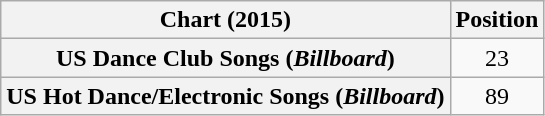<table class="wikitable sortable plainrowheaders" style="text-align:center">
<tr>
<th scope="col">Chart (2015)</th>
<th scope="col">Position</th>
</tr>
<tr>
<th scope="row">US Dance Club Songs (<em>Billboard</em>)</th>
<td>23</td>
</tr>
<tr>
<th scope="row">US Hot Dance/Electronic Songs (<em>Billboard</em>)</th>
<td>89</td>
</tr>
</table>
